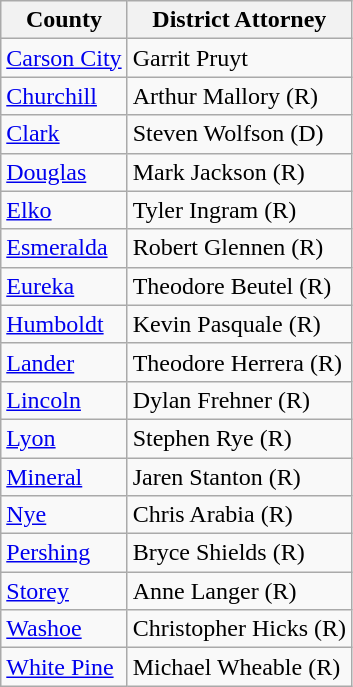<table class="wikitable">
<tr>
<th>County</th>
<th>District Attorney</th>
</tr>
<tr>
<td><a href='#'>Carson City</a></td>
<td>Garrit Pruyt</td>
</tr>
<tr>
<td><a href='#'>Churchill</a></td>
<td>Arthur Mallory (R)</td>
</tr>
<tr>
<td><a href='#'>Clark</a></td>
<td>Steven Wolfson (D)</td>
</tr>
<tr>
<td><a href='#'>Douglas</a></td>
<td>Mark Jackson (R)</td>
</tr>
<tr>
<td><a href='#'>Elko</a></td>
<td>Tyler Ingram (R)</td>
</tr>
<tr>
<td><a href='#'>Esmeralda</a></td>
<td>Robert Glennen (R)</td>
</tr>
<tr>
<td><a href='#'>Eureka</a></td>
<td>Theodore Beutel (R)</td>
</tr>
<tr>
<td><a href='#'>Humboldt</a></td>
<td>Kevin Pasquale (R)</td>
</tr>
<tr>
<td><a href='#'>Lander</a></td>
<td>Theodore Herrera (R)</td>
</tr>
<tr>
<td><a href='#'>Lincoln</a></td>
<td>Dylan Frehner (R)</td>
</tr>
<tr>
<td><a href='#'>Lyon</a></td>
<td>Stephen Rye (R)</td>
</tr>
<tr>
<td><a href='#'>Mineral</a></td>
<td>Jaren Stanton (R)</td>
</tr>
<tr>
<td><a href='#'>Nye</a></td>
<td>Chris Arabia (R)</td>
</tr>
<tr>
<td><a href='#'>Pershing</a></td>
<td>Bryce Shields (R)</td>
</tr>
<tr>
<td><a href='#'>Storey</a></td>
<td>Anne Langer (R)</td>
</tr>
<tr>
<td><a href='#'>Washoe</a></td>
<td>Christopher Hicks (R)</td>
</tr>
<tr>
<td><a href='#'>White Pine</a></td>
<td>Michael Wheable (R)</td>
</tr>
</table>
